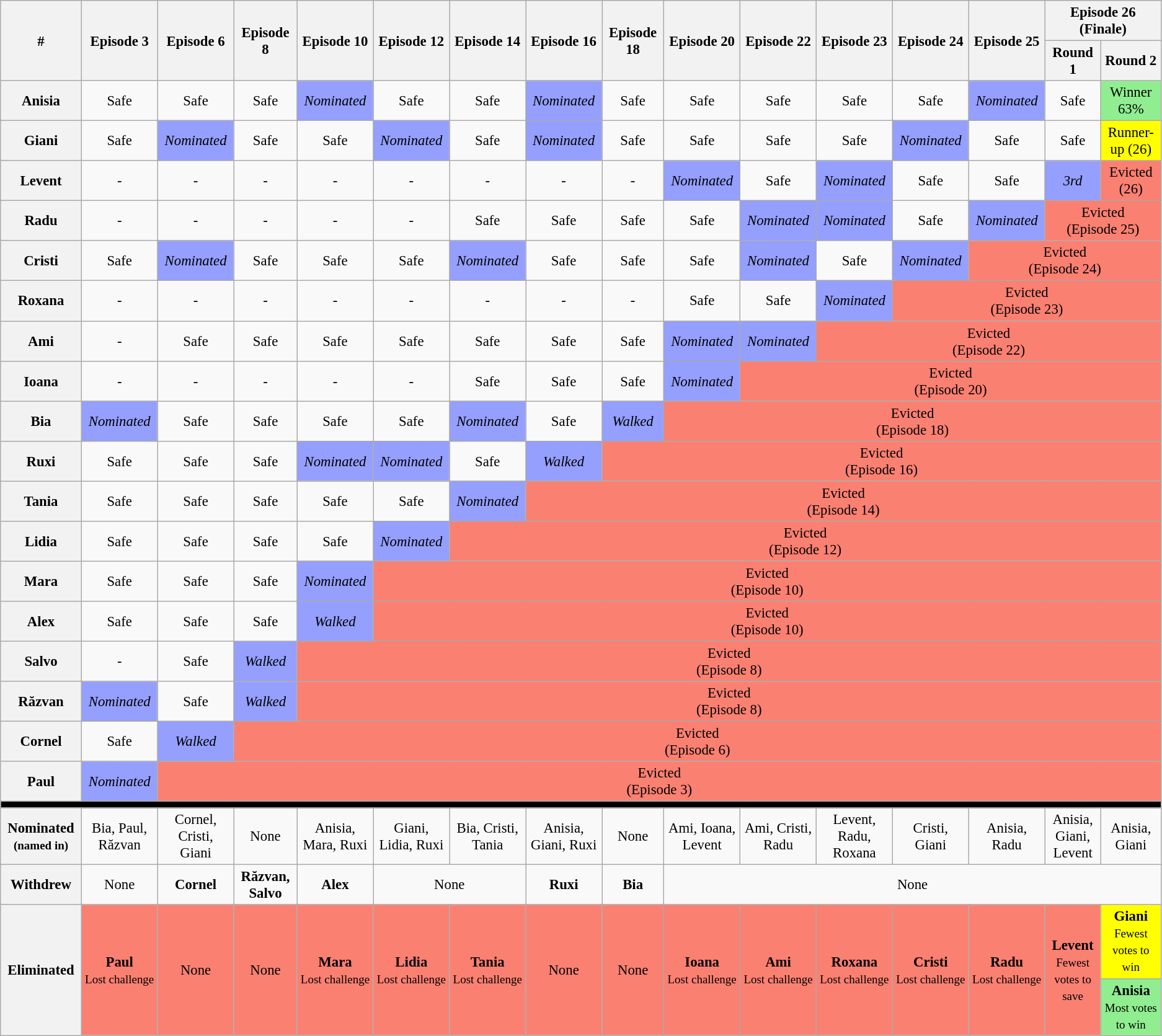<table class="wikitable" style="text-align:center; font-size:95%; width=100%">
<tr>
<th style="width:3%" rowspan=2>#</th>
<th style="width:3%" rowspan=2>Episode 3</th>
<th style="width:3%" rowspan=2>Episode 6</th>
<th style="width:3%" rowspan=2>Episode 8</th>
<th style="width:3%" rowspan=2>Episode 10</th>
<th style="width:3%" rowspan=2>Episode 12</th>
<th style="width:3%" rowspan=2>Episode 14</th>
<th style="width:3%" rowspan=2>Episode 16</th>
<th style="width:3%" rowspan=2>Episode 18</th>
<th style="width:3%" rowspan=2>Episode 20</th>
<th style="width:3%" rowspan=2>Episode 22</th>
<th style="width:3%" rowspan=2>Episode 23</th>
<th style="width:3%" rowspan=2>Episode 24</th>
<th style="width:3%" rowspan=2>Episode 25</th>
<th style="width:3%" colspan=2>Episode 26 (Finale)</th>
</tr>
<tr>
<th style="width:3%">Round 1</th>
<th style="width:3%">Round 2</th>
</tr>
<tr>
<th>Anisia</th>
<td>Safe</td>
<td>Safe</td>
<td>Safe</td>
<td style="background:#959ffd"><em>Nominated</em></td>
<td>Safe</td>
<td>Safe</td>
<td style="background:#959ffd"><em>Nominated</em></td>
<td>Safe</td>
<td>Safe</td>
<td>Safe</td>
<td>Safe</td>
<td>Safe</td>
<td style="background:#959ffd"><em>Nominated</em></td>
<td>Safe</td>
<td style="background:lightgreen">Winner<br>63%</td>
</tr>
<tr>
<th>Giani</th>
<td>Safe</td>
<td style="background:#959ffd"><em>Nominated</em></td>
<td>Safe</td>
<td>Safe</td>
<td style="background:#959ffd"><em>Nominated</em></td>
<td>Safe</td>
<td style="background:#959ffd"><em>Nominated</em></td>
<td>Safe</td>
<td>Safe</td>
<td>Safe</td>
<td>Safe</td>
<td style="background:#959ffd"><em>Nominated</em></td>
<td>Safe</td>
<td>Safe</td>
<td style="background:yellow">Runner-up (26)</td>
</tr>
<tr>
<th>Levent</th>
<td>-</td>
<td>-</td>
<td>-</td>
<td>-</td>
<td>-</td>
<td>-</td>
<td>-</td>
<td>-</td>
<td style="background:#959ffd"><em>Nominated</em></td>
<td>Safe</td>
<td style="background:#959ffd"><em>Nominated</em></td>
<td>Safe</td>
<td>Safe</td>
<td style="background:#959ffd"><em>3rd</em></td>
<td style="background:salmon;" colspan=1>Evicted<br>(26)</td>
</tr>
<tr>
<th>Radu</th>
<td>-</td>
<td>-</td>
<td>-</td>
<td>-</td>
<td>-</td>
<td>Safe</td>
<td>Safe</td>
<td>Safe</td>
<td>Safe</td>
<td style="background:#959ffd"><em>Nominated</em></td>
<td style="background:#959ffd"><em>Nominated</em></td>
<td>Safe</td>
<td style="background:#959ffd"><em>Nominated</em></td>
<td style="background:salmon;" colspan=2>Evicted<br>(Episode 25)</td>
</tr>
<tr>
<th>Cristi</th>
<td>Safe</td>
<td style="background:#959ffd"><em>Nominated</em></td>
<td>Safe</td>
<td>Safe</td>
<td>Safe</td>
<td style="background:#959ffd"><em>Nominated</em></td>
<td>Safe</td>
<td>Safe</td>
<td>Safe</td>
<td style="background:#959ffd"><em>Nominated</em></td>
<td>Safe</td>
<td style="background:#959ffd"><em>Nominated</em></td>
<td style="background:salmon;" colspan=3>Evicted<br>(Episode 24)</td>
</tr>
<tr>
<th>Roxana</th>
<td>-</td>
<td>-</td>
<td>-</td>
<td>-</td>
<td>-</td>
<td>-</td>
<td>-</td>
<td>-</td>
<td>Safe</td>
<td>Safe</td>
<td style="background:#959ffd"><em>Nominated</em></td>
<td style="background:salmon;" colspan=4>Evicted<br>(Episode 23)</td>
</tr>
<tr>
<th>Ami</th>
<td>-</td>
<td>Safe</td>
<td>Safe</td>
<td>Safe</td>
<td>Safe</td>
<td>Safe</td>
<td>Safe</td>
<td>Safe</td>
<td style="background:#959ffd"><em>Nominated</em></td>
<td style="background:#959ffd"><em>Nominated</em></td>
<td style="background:salmon;" colspan=5>Evicted<br>(Episode 22)</td>
</tr>
<tr>
<th>Ioana</th>
<td>-</td>
<td>-</td>
<td>-</td>
<td>-</td>
<td>-</td>
<td>Safe</td>
<td>Safe</td>
<td>Safe</td>
<td style="background:#959ffd"><em>Nominated</em></td>
<td style="background:salmon;" colspan=6>Evicted<br>(Episode 20)</td>
</tr>
<tr>
<th>Bia</th>
<td style="background:#959ffd"><em>Nominated</em></td>
<td>Safe</td>
<td>Safe</td>
<td>Safe</td>
<td>Safe</td>
<td style="background:#959ffd"><em>Nominated</em></td>
<td>Safe</td>
<td style="background:#959ffd"><em>Walked</em></td>
<td style="background:salmon;" colspan=7>Evicted<br>(Episode 18)</td>
</tr>
<tr>
<th>Ruxi</th>
<td>Safe</td>
<td>Safe</td>
<td>Safe</td>
<td style="background:#959ffd"><em>Nominated</em></td>
<td style="background:#959ffd"><em>Nominated</em></td>
<td>Safe</td>
<td style="background:#959ffd"><em>Walked</em></td>
<td style="background:salmon;" colspan=8>Evicted<br>(Episode 16)</td>
</tr>
<tr>
<th>Tania</th>
<td>Safe</td>
<td>Safe</td>
<td>Safe</td>
<td>Safe</td>
<td>Safe</td>
<td style="background:#959ffd"><em>Nominated</em></td>
<td style="background:salmon;" colspan=9>Evicted<br>(Episode 14)</td>
</tr>
<tr>
<th>Lidia</th>
<td>Safe</td>
<td>Safe</td>
<td>Safe</td>
<td>Safe</td>
<td style="background:#959ffd"><em>Nominated</em></td>
<td style="background:salmon;" colspan=10>Evicted<br>(Episode 12)</td>
</tr>
<tr>
<th>Mara</th>
<td>Safe</td>
<td>Safe</td>
<td>Safe</td>
<td style="background:#959ffd"><em>Nominated</em></td>
<td style="background:salmon;" colspan=11>Evicted<br>(Episode 10)</td>
</tr>
<tr>
<th>Alex</th>
<td>Safe</td>
<td>Safe</td>
<td>Safe</td>
<td style="background:#959ffd"><em>Walked</em></td>
<td style="background:salmon;" colspan=11>Evicted<br>(Episode 10)</td>
</tr>
<tr>
<th>Salvo</th>
<td>-</td>
<td>Safe</td>
<td style="background:#959ffd"><em>Walked</em></td>
<td style="background:salmon;" colspan=12>Evicted<br>(Episode 8)</td>
</tr>
<tr>
<th>Răzvan</th>
<td style="background:#959ffd"><em>Nominated</em></td>
<td>Safe</td>
<td style="background:#959ffd"><em>Walked</em></td>
<td style="background:salmon;" colspan=12>Evicted<br>(Episode 8)</td>
</tr>
<tr>
<th>Cornel</th>
<td>Safe</td>
<td style="background:#959ffd"><em>Walked</em></td>
<td style="background:salmon;" colspan=13>Evicted<br>(Episode 6)</td>
</tr>
<tr>
<th>Paul</th>
<td style="background:#959ffd"><em>Nominated</em></td>
<td style="background:salmon;" colspan=14>Evicted<br>(Episode 3)</td>
</tr>
<tr>
<td style="background:#000;" colspan=16></td>
</tr>
<tr>
<th>Nominated<br><small>(named in)</small></th>
<td>Bia, Paul, Răzvan</td>
<td>Cornel, Cristi, Giani</td>
<td>None</td>
<td>Anisia, Mara, Ruxi</td>
<td>Giani, Lidia, Ruxi</td>
<td>Bia, Cristi, Tania</td>
<td>Anisia, Giani, Ruxi</td>
<td>None</td>
<td>Ami, Ioana, Levent</td>
<td>Ami, Cristi, Radu</td>
<td>Levent, Radu, Roxana</td>
<td>Cristi, Giani</td>
<td>Anisia, Radu</td>
<td>Anisia, Giani, Levent</td>
<td>Anisia, Giani</td>
</tr>
<tr>
<th>Withdrew</th>
<td>None</td>
<td><strong>Cornel</strong></td>
<td><strong>Răzvan, Salvo</strong></td>
<td><strong>Alex</strong></td>
<td colspan=2>None</td>
<td><strong>Ruxi</strong></td>
<td><strong>Bia</strong></td>
<td colspan=7>None</td>
</tr>
<tr>
<th rowspan=2>Eliminated</th>
<td style=background:salmon rowspan=2><strong>Paul</strong><br><small>Lost challenge</small></td>
<td style=background:salmon rowspan=2>None</td>
<td style=background:salmon rowspan=2>None</td>
<td style=background:salmon rowspan=2><strong>Mara</strong><br><small>Lost challenge</small></td>
<td style=background:salmon rowspan=2><strong>Lidia</strong><br><small>Lost challenge</small></td>
<td style=background:salmon rowspan=2><strong>Tania</strong><br><small>Lost challenge</small></td>
<td style=background:salmon rowspan=2>None</td>
<td style=background:salmon rowspan=2>None</td>
<td style=background:salmon rowspan=2><strong>Ioana</strong><br><small>Lost challenge</small></td>
<td style=background:salmon rowspan=2><strong>Ami</strong><br><small>Lost challenge</small></td>
<td style=background:salmon rowspan=2><strong>Roxana</strong><br><small>Lost challenge</small></td>
<td style=background:salmon rowspan=2><strong>Cristi</strong><br><small>Lost challenge</small></td>
<td style=background:salmon rowspan=2><strong>Radu</strong><br><small>Lost challenge</small></td>
<td style=background:salmon rowspan=2><strong>Levent</strong><br><small>Fewest votes to save</small></td>
<td style=background:yellow><strong>Giani</strong><br><small>Fewest votes to win</small></td>
</tr>
<tr>
<td style=background:lightgreen><strong>Anisia</strong><br><small>Most votes to win</small></td>
</tr>
</table>
